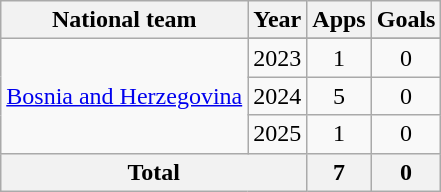<table class="wikitable" style="text-align:center">
<tr>
<th>National team</th>
<th>Year</th>
<th>Apps</th>
<th>Goals</th>
</tr>
<tr>
<td rowspan=4><a href='#'>Bosnia and Herzegovina</a></td>
</tr>
<tr>
<td>2023</td>
<td>1</td>
<td>0</td>
</tr>
<tr>
<td>2024</td>
<td>5</td>
<td>0</td>
</tr>
<tr>
<td>2025</td>
<td>1</td>
<td>0</td>
</tr>
<tr>
<th colspan=2>Total</th>
<th>7</th>
<th>0</th>
</tr>
</table>
